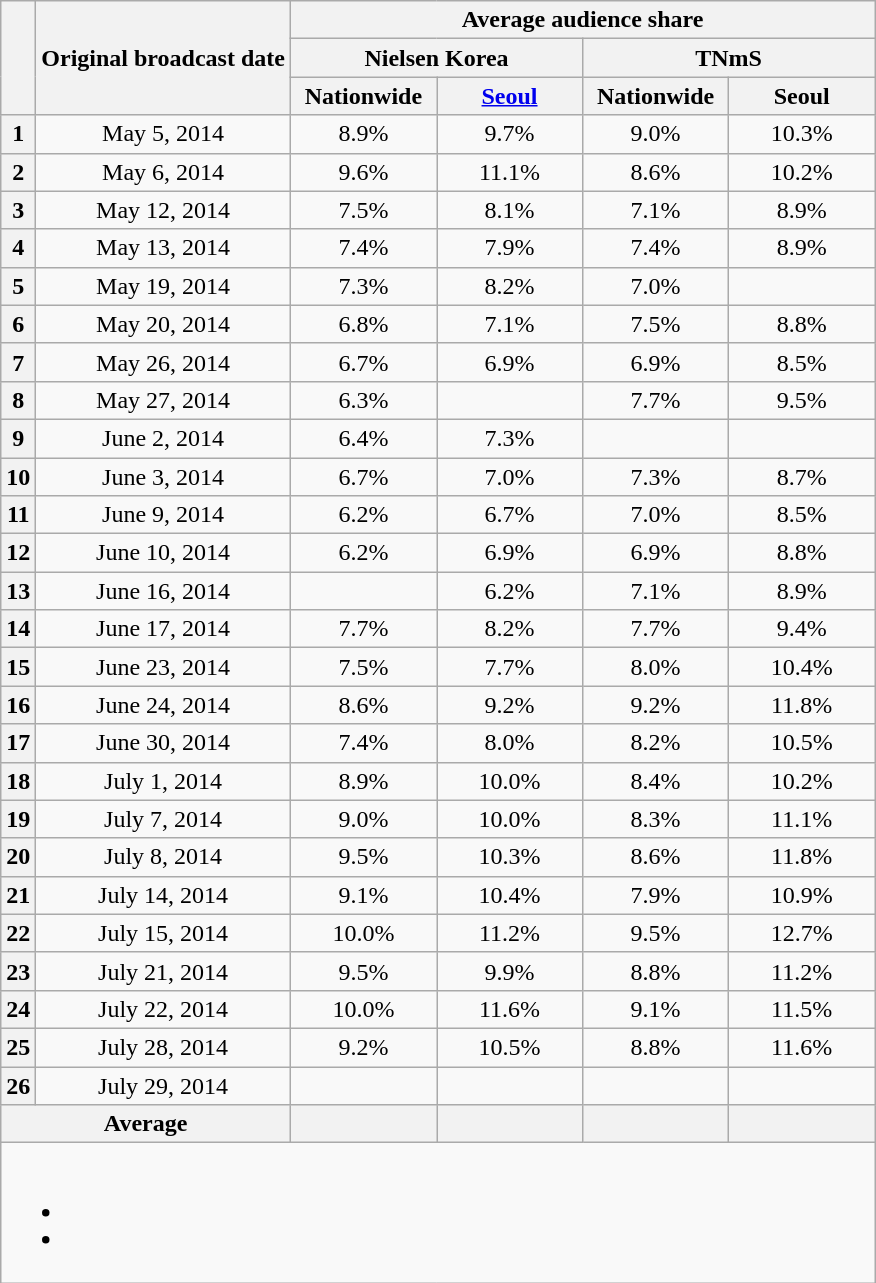<table class="wikitable" style="text-align:center">
<tr>
<th rowspan="3"></th>
<th rowspan="3">Original broadcast date</th>
<th colspan="4">Average audience share</th>
</tr>
<tr>
<th colspan="2">Nielsen Korea</th>
<th colspan="2">TNmS</th>
</tr>
<tr>
<th width="90">Nationwide</th>
<th width="90"><a href='#'>Seoul</a></th>
<th width="90">Nationwide</th>
<th width="90">Seoul</th>
</tr>
<tr>
<th>1</th>
<td>May 5, 2014</td>
<td>8.9% </td>
<td>9.7% </td>
<td>9.0% </td>
<td>10.3% </td>
</tr>
<tr>
<th>2</th>
<td>May 6, 2014</td>
<td>9.6% </td>
<td>11.1% </td>
<td>8.6% </td>
<td>10.2% </td>
</tr>
<tr>
<th>3</th>
<td>May 12, 2014</td>
<td>7.5% </td>
<td>8.1% </td>
<td>7.1% </td>
<td>8.9% </td>
</tr>
<tr>
<th>4</th>
<td>May 13, 2014</td>
<td>7.4% </td>
<td>7.9% </td>
<td>7.4% </td>
<td>8.9% </td>
</tr>
<tr>
<th>5</th>
<td>May 19, 2014</td>
<td>7.3% </td>
<td>8.2% </td>
<td>7.0% </td>
<td><strong></strong> </td>
</tr>
<tr>
<th>6</th>
<td>May 20, 2014</td>
<td>6.8% </td>
<td>7.1% </td>
<td>7.5% </td>
<td>8.8% </td>
</tr>
<tr>
<th>7</th>
<td>May 26, 2014</td>
<td>6.7% </td>
<td>6.9% </td>
<td>6.9% </td>
<td>8.5% </td>
</tr>
<tr>
<th>8</th>
<td>May 27, 2014</td>
<td>6.3% </td>
<td><strong></strong> </td>
<td>7.7% </td>
<td>9.5% </td>
</tr>
<tr>
<th>9</th>
<td>June 2, 2014</td>
<td>6.4% </td>
<td>7.3% </td>
<td><strong></strong> </td>
<td><strong></strong> </td>
</tr>
<tr>
<th>10</th>
<td>June 3, 2014</td>
<td>6.7% </td>
<td>7.0% </td>
<td>7.3% </td>
<td>8.7% </td>
</tr>
<tr>
<th>11</th>
<td>June 9, 2014</td>
<td>6.2% </td>
<td>6.7% </td>
<td>7.0% </td>
<td>8.5% </td>
</tr>
<tr>
<th>12</th>
<td>June 10, 2014</td>
<td>6.2% </td>
<td>6.9% </td>
<td>6.9% </td>
<td>8.8% </td>
</tr>
<tr>
<th>13</th>
<td>June 16, 2014</td>
<td><strong></strong> </td>
<td>6.2% </td>
<td>7.1% </td>
<td>8.9% </td>
</tr>
<tr>
<th>14</th>
<td>June 17, 2014</td>
<td>7.7% </td>
<td>8.2% </td>
<td>7.7% </td>
<td>9.4% </td>
</tr>
<tr>
<th>15</th>
<td>June 23, 2014</td>
<td>7.5% </td>
<td>7.7% </td>
<td>8.0% </td>
<td>10.4% </td>
</tr>
<tr>
<th>16</th>
<td>June 24, 2014</td>
<td>8.6% </td>
<td>9.2% </td>
<td>9.2% </td>
<td>11.8% </td>
</tr>
<tr>
<th>17</th>
<td>June 30, 2014</td>
<td>7.4% </td>
<td>8.0% </td>
<td>8.2% </td>
<td>10.5% </td>
</tr>
<tr>
<th>18</th>
<td>July 1, 2014</td>
<td>8.9% </td>
<td>10.0% </td>
<td>8.4% </td>
<td>10.2% </td>
</tr>
<tr>
<th>19</th>
<td>July 7, 2014</td>
<td>9.0% </td>
<td>10.0% </td>
<td>8.3% </td>
<td>11.1% </td>
</tr>
<tr>
<th>20</th>
<td>July 8, 2014</td>
<td>9.5% </td>
<td>10.3% </td>
<td>8.6% </td>
<td>11.8% </td>
</tr>
<tr>
<th>21</th>
<td>July 14, 2014</td>
<td>9.1% </td>
<td>10.4% </td>
<td>7.9% </td>
<td>10.9% </td>
</tr>
<tr>
<th>22</th>
<td>July 15, 2014</td>
<td>10.0% </td>
<td>11.2% </td>
<td>9.5% </td>
<td>12.7% </td>
</tr>
<tr>
<th>23</th>
<td>July 21, 2014</td>
<td>9.5% </td>
<td>9.9% </td>
<td>8.8% </td>
<td>11.2% </td>
</tr>
<tr>
<th>24</th>
<td>July 22, 2014</td>
<td>10.0% </td>
<td>11.6% </td>
<td>9.1% </td>
<td>11.5% </td>
</tr>
<tr>
<th>25</th>
<td>July 28, 2014</td>
<td>9.2% </td>
<td>10.5% </td>
<td>8.8% </td>
<td>11.6% </td>
</tr>
<tr>
<th>26</th>
<td>July 29, 2014</td>
<td><strong></strong> </td>
<td><strong></strong> </td>
<td><strong></strong> </td>
<td><strong></strong> </td>
</tr>
<tr>
<th colspan="2">Average</th>
<th></th>
<th></th>
<th></th>
<th></th>
</tr>
<tr>
<td colspan="6"><br><ul><li></li><li></li></ul></td>
</tr>
</table>
